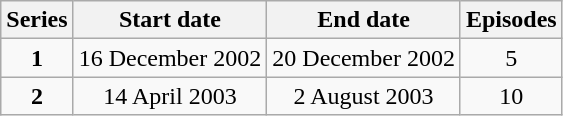<table class="wikitable" style="text-align:center;">
<tr>
<th>Series</th>
<th>Start date</th>
<th>End date</th>
<th>Episodes</th>
</tr>
<tr>
<td><strong>1</strong></td>
<td>16 December 2002</td>
<td>20 December 2002</td>
<td>5</td>
</tr>
<tr>
<td><strong>2</strong></td>
<td>14 April 2003</td>
<td>2 August 2003</td>
<td>10</td>
</tr>
</table>
